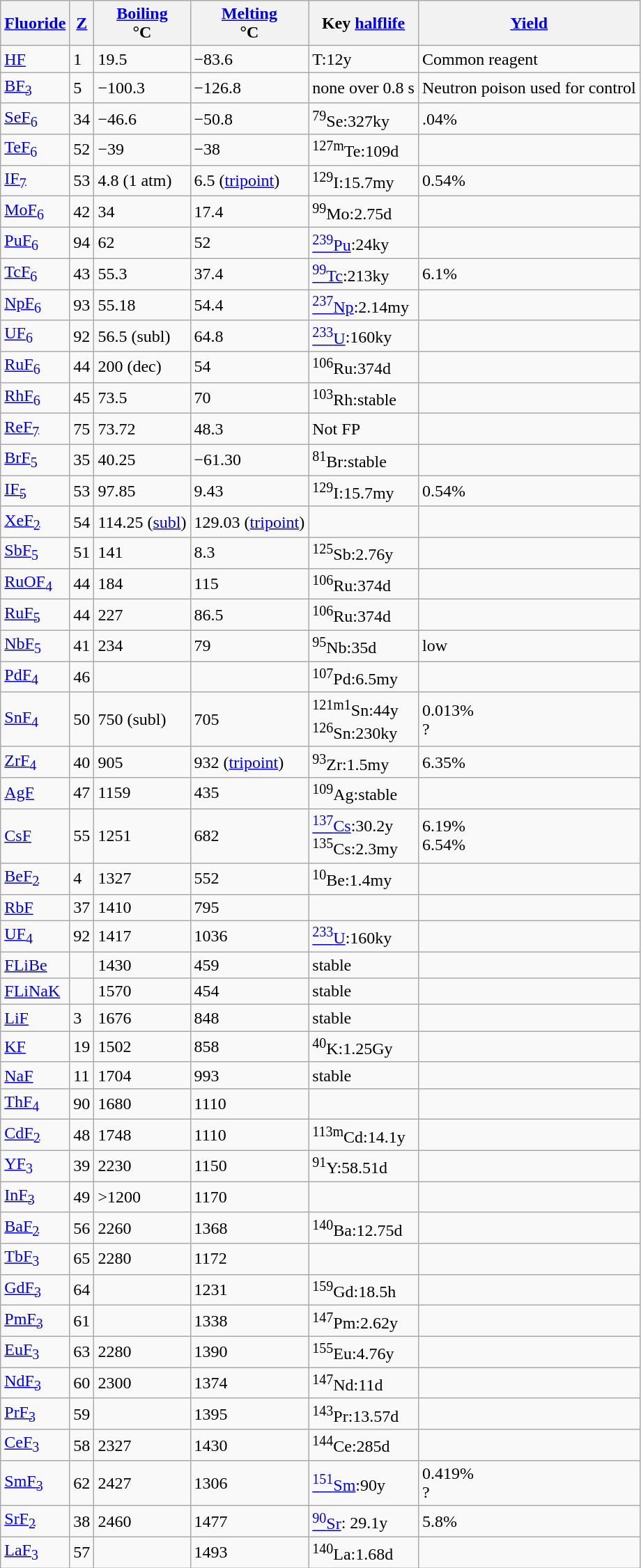<table class="wikitable sortable" style="float:center;">
<tr>
<th><a href='#'>Fluoride</a><br></th>
<th><a href='#'>Z</a><br></th>
<th data-sort-type=number><a href='#'>Boiling</a><br>°C</th>
<th data-sort-type=number><a href='#'>Melting</a><br>°C</th>
<th>Key <a href='#'>halflife</a><br></th>
<th><a href='#'>Yield</a><br></th>
</tr>
<tr>
<td><a href='#'>HF</a></td>
<td>1</td>
<td>19.5</td>
<td>−83.6</td>
<td>T:12y</td>
<td>Common reagent</td>
</tr>
<tr>
<td><a href='#'>BF<sub>3</sub></a></td>
<td>5</td>
<td>−100.3</td>
<td>−126.8</td>
<td>none over 0.8 s</td>
<td>Neutron poison used for control</td>
</tr>
<tr>
<td><a href='#'>SeF<sub>6</sub></a></td>
<td>34</td>
<td>−46.6</td>
<td>−50.8</td>
<td><sup>79</sup>Se:327ky</td>
<td>.04%</td>
</tr>
<tr>
<td><a href='#'>TeF<sub>6</sub></a></td>
<td>52</td>
<td>−39</td>
<td>−38</td>
<td><sup>127m</sup>Te:109d</td>
<td></td>
</tr>
<tr ">
<td><a href='#'>IF<sub>7</sub></a></td>
<td>53</td>
<td>4.8 (1 atm)</td>
<td>6.5 (<a href='#'>tripoint</a>)</td>
<td><sup>129</sup>I:15.7my</td>
<td>0.54%</td>
</tr>
<tr>
<td><a href='#'>MoF<sub>6</sub></a></td>
<td>42</td>
<td>34</td>
<td>17.4</td>
<td><sup>99</sup>Mo:2.75d</td>
<td></td>
</tr>
<tr>
<td><a href='#'>PuF<sub>6</sub></a></td>
<td>94</td>
<td>62</td>
<td>52</td>
<td><a href='#'><sup>239</sup>Pu</a>:24ky</td>
<td></td>
</tr>
<tr>
<td><a href='#'>TcF<sub>6</sub></a></td>
<td>43</td>
<td>55.3</td>
<td>37.4</td>
<td><a href='#'><sup>99</sup>Tc</a>:213ky</td>
<td>6.1%</td>
</tr>
<tr>
<td><a href='#'>NpF<sub>6</sub></a></td>
<td>93</td>
<td>55.18</td>
<td>54.4</td>
<td><a href='#'><sup>237</sup>Np</a>:2.14my</td>
<td></td>
</tr>
<tr>
<td><a href='#'>UF<sub>6</sub></a></td>
<td>92</td>
<td>56.5 (subl)</td>
<td>64.8</td>
<td><a href='#'><sup>233</sup>U</a>:160ky</td>
<td></td>
</tr>
<tr>
<td><a href='#'>RuF<sub>6</sub></a></td>
<td>44</td>
<td>200 (dec)</td>
<td>54</td>
<td><sup>106</sup>Ru:374d</td>
<td></td>
</tr>
<tr>
<td><a href='#'>RhF<sub>6</sub></a></td>
<td>45</td>
<td>73.5</td>
<td>70</td>
<td><sup>103</sup>Rh:stable</td>
<td></td>
</tr>
<tr>
<td><a href='#'>ReF<sub>7</sub></a></td>
<td>75</td>
<td>73.72</td>
<td>48.3</td>
<td>Not FP</td>
<td></td>
</tr>
<tr ">
<td><a href='#'>BrF<sub>5</sub></a></td>
<td>35</td>
<td>40.25</td>
<td>−61.30</td>
<td><sup>81</sup>Br:stable</td>
<td></td>
</tr>
<tr ">
<td><a href='#'>IF<sub>5</sub></a></td>
<td>53</td>
<td>97.85</td>
<td>9.43</td>
<td><sup>129</sup>I:15.7my</td>
<td>0.54%</td>
</tr>
<tr>
<td><a href='#'>XeF<sub>2</sub></a></td>
<td>54</td>
<td>114.25 (<a href='#'>subl</a>)</td>
<td>129.03 (<a href='#'>tripoint</a>)</td>
<td></td>
</tr>
<tr>
<td><a href='#'>SbF<sub>5</sub></a></td>
<td>51</td>
<td>141</td>
<td>8.3</td>
<td><sup>125</sup>Sb:2.76y</td>
<td></td>
</tr>
<tr>
<td><a href='#'>RuOF<sub>4</sub></a></td>
<td>44</td>
<td>184</td>
<td>115</td>
<td><sup>106</sup>Ru:374d</td>
<td></td>
</tr>
<tr>
<td><a href='#'>RuF<sub>5</sub></a></td>
<td>44</td>
<td>227</td>
<td>86.5</td>
<td><sup>106</sup>Ru:374d</td>
<td></td>
</tr>
<tr>
<td><a href='#'>NbF<sub>5</sub></a></td>
<td>41</td>
<td>234</td>
<td>79</td>
<td><sup>95</sup>Nb:35d</td>
<td>low</td>
</tr>
<tr>
<td><a href='#'>PdF<sub>4</sub></a></td>
<td>46</td>
<td></td>
<td></td>
<td><sup>107</sup>Pd:6.5my</td>
<td></td>
</tr>
<tr>
<td><a href='#'>SnF<sub>4</sub></a></td>
<td>50</td>
<td>750 (subl)</td>
<td>705</td>
<td><sup>121m1</sup>Sn:44y<br><sup>126</sup>Sn:230ky</td>
<td>0.013%<br>?</td>
</tr>
<tr>
<td><a href='#'>ZrF<sub>4</sub></a></td>
<td>40</td>
<td>905</td>
<td>932 (<a href='#'>tripoint</a>)</td>
<td><sup>93</sup>Zr:1.5my</td>
<td>6.35%</td>
</tr>
<tr>
<td><a href='#'>AgF</a></td>
<td>47</td>
<td>1159</td>
<td>435</td>
<td><sup>109</sup>Ag:stable</td>
<td></td>
</tr>
<tr>
<td><a href='#'>CsF</a></td>
<td>55</td>
<td>1251</td>
<td>682</td>
<td><a href='#'><sup>137</sup>Cs</a>:30.2y<br><sup>135</sup>Cs:2.3my</td>
<td>6.19%<br>6.54%</td>
</tr>
<tr>
<td><a href='#'>BeF<sub>2</sub></a></td>
<td>4</td>
<td>1327</td>
<td>552</td>
<td><sup>10</sup>Be:1.4my</td>
<td></td>
</tr>
<tr>
<td><a href='#'>RbF</a></td>
<td>37</td>
<td>1410</td>
<td>795</td>
<td></td>
<td></td>
</tr>
<tr>
<td><a href='#'>UF<sub>4</sub></a></td>
<td>92</td>
<td>1417</td>
<td>1036</td>
<td><a href='#'><sup>233</sup>U</a>:160ky</td>
<td></td>
</tr>
<tr>
<td><a href='#'>FLiBe</a></td>
<td></td>
<td>1430</td>
<td>459</td>
<td>stable</td>
<td></td>
</tr>
<tr>
<td><a href='#'>FLiNaK</a></td>
<td></td>
<td>1570</td>
<td>454</td>
<td>stable</td>
<td></td>
</tr>
<tr>
<td><a href='#'>LiF</a></td>
<td>3</td>
<td>1676</td>
<td>848</td>
<td>stable</td>
<td></td>
</tr>
<tr>
<td><a href='#'>KF</a></td>
<td>19</td>
<td>1502</td>
<td>858</td>
<td><sup>40</sup>K:1.25Gy</td>
<td></td>
</tr>
<tr>
<td><a href='#'>NaF</a></td>
<td>11</td>
<td>1704</td>
<td>993</td>
<td>stable</td>
<td></td>
</tr>
<tr>
<td><a href='#'>ThF<sub>4</sub></a></td>
<td>90</td>
<td>1680</td>
<td>1110</td>
<td></td>
<td></td>
</tr>
<tr>
<td><a href='#'>CdF<sub>2</sub></a></td>
<td>48</td>
<td>1748</td>
<td>1110</td>
<td><sup>113m</sup>Cd:14.1y</td>
<td></td>
</tr>
<tr>
<td><a href='#'>YF<sub>3</sub></a></td>
<td>39</td>
<td>2230</td>
<td>1150</td>
<td><sup>91</sup>Y:58.51d</td>
<td></td>
</tr>
<tr>
<td><a href='#'>InF<sub>3</sub></a></td>
<td>49</td>
<td>>1200</td>
<td>1170</td>
<td></td>
<td></td>
</tr>
<tr>
<td><a href='#'>BaF<sub>2</sub></a></td>
<td>56</td>
<td>2260</td>
<td>1368</td>
<td><sup>140</sup>Ba:12.75d</td>
<td></td>
</tr>
<tr>
<td><a href='#'>TbF<sub>3</sub></a></td>
<td>65</td>
<td>2280</td>
<td>1172</td>
<td></td>
<td></td>
</tr>
<tr>
<td><a href='#'>GdF<sub>3</sub></a></td>
<td>64</td>
<td></td>
<td>1231</td>
<td><sup>159</sup>Gd:18.5h</td>
<td></td>
</tr>
<tr>
<td><a href='#'>PmF<sub>3</sub></a></td>
<td>61</td>
<td></td>
<td>1338</td>
<td><sup>147</sup>Pm:2.62y</td>
<td></td>
</tr>
<tr>
<td><a href='#'>EuF<sub>3</sub></a></td>
<td>63</td>
<td>2280</td>
<td>1390</td>
<td><sup>155</sup>Eu:4.76y</td>
<td></td>
</tr>
<tr>
<td><a href='#'>NdF<sub>3</sub></a></td>
<td>60</td>
<td>2300</td>
<td>1374</td>
<td><sup>147</sup>Nd:11d</td>
<td></td>
</tr>
<tr>
<td><a href='#'>PrF<sub>3</sub></a></td>
<td>59</td>
<td></td>
<td>1395</td>
<td><sup>143</sup>Pr:13.57d</td>
<td></td>
</tr>
<tr>
<td><a href='#'>CeF<sub>3</sub></a></td>
<td>58</td>
<td>2327</td>
<td>1430</td>
<td><sup>144</sup>Ce:285d</td>
<td></td>
</tr>
<tr>
<td><a href='#'>SmF<sub>3</sub></a></td>
<td>62</td>
<td>2427</td>
<td>1306</td>
<td><a href='#'><sup>151</sup>Sm</a>:90y</td>
<td>0.419%<br>?</td>
</tr>
<tr>
<td><a href='#'>SrF<sub>2</sub></a></td>
<td>38</td>
<td>2460</td>
<td>1477</td>
<td><a href='#'><sup>90</sup>Sr</a>: 29.1y</td>
<td>5.8%</td>
</tr>
<tr>
<td><a href='#'>LaF<sub>3</sub></a></td>
<td>57</td>
<td></td>
<td>1493</td>
<td><sup>140</sup>La:1.68d</td>
<td></td>
</tr>
</table>
